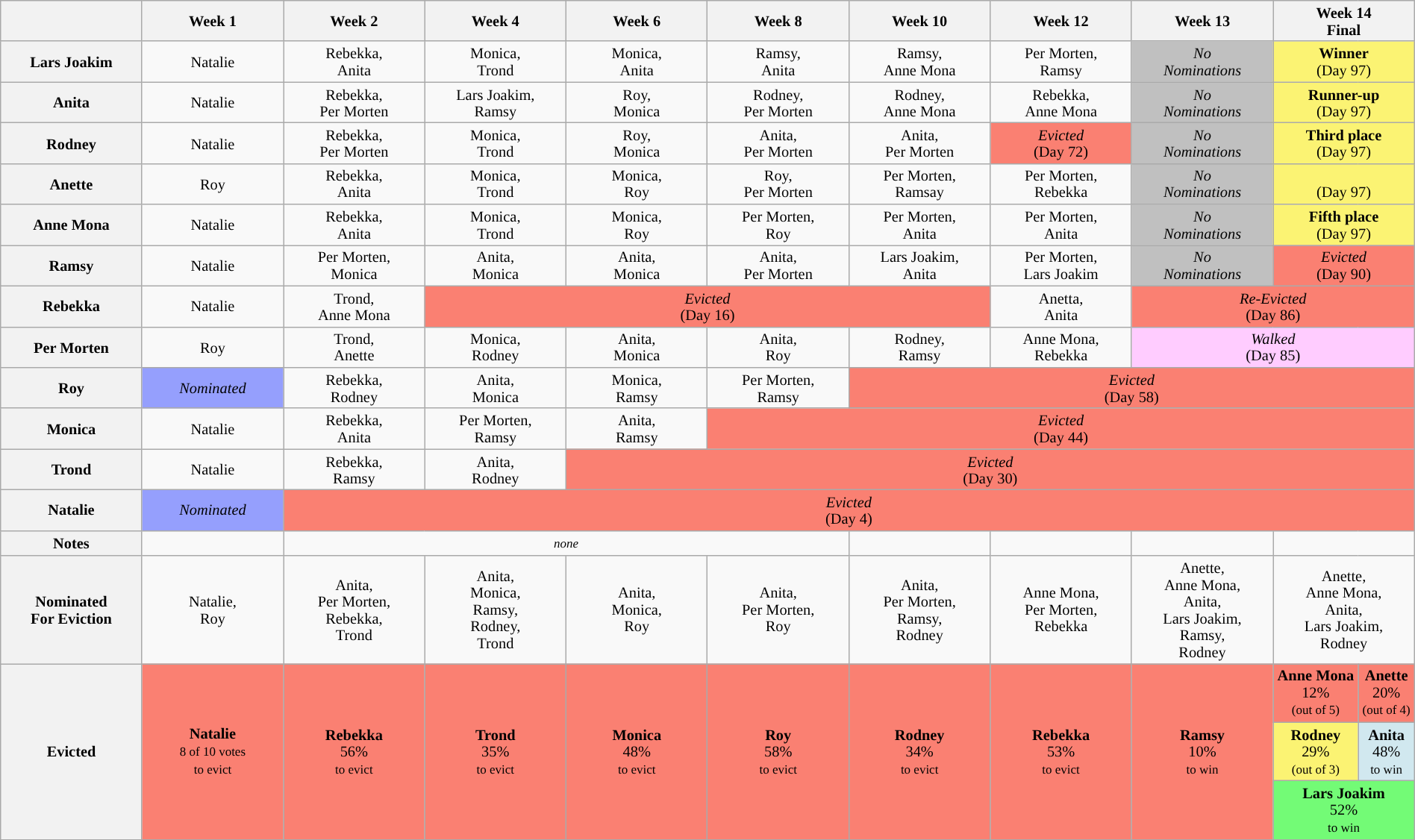<table class="wikitable" style="text-align:center; font-size:85%; line-height:15px; width:100%">
<tr>
<th style="width:10%"></th>
<th style="width:10%">Week 1</th>
<th style="width:10%">Week 2</th>
<th style="width:10%">Week 4</th>
<th style="width:10%">Week 6</th>
<th style="width:10%">Week 8</th>
<th style="width:10%">Week 10</th>
<th style="width:10%">Week 12</th>
<th style="width:10%">Week 13</th>
<th style="width:10%" colspan=2>Week 14<br>Final</th>
</tr>
<tr>
<th>Lars Joakim</th>
<td>Natalie</td>
<td>Rebekka,<br>Anita</td>
<td>Monica,<br>Trond</td>
<td>Monica,<br>Anita</td>
<td>Ramsy,<br>Anita</td>
<td>Ramsy,<br>Anne Mona</td>
<td>Per Morten,<br>Ramsy</td>
<td style="background:#C0C0C0"><em>No<br>Nominations</em></td>
<td colspan=2 style="background:#FBF373;"><strong>Winner</strong><br>(Day 97)</td>
</tr>
<tr>
<th>Anita</th>
<td>Natalie</td>
<td>Rebekka,<br>Per Morten</td>
<td>Lars Joakim,<br>Ramsy</td>
<td>Roy,<br>Monica</td>
<td>Rodney,<br>Per Morten</td>
<td>Rodney,<br>Anne Mona</td>
<td>Rebekka,<br>Anne Mona</td>
<td style="background:#C0C0C0"><em>No<br>Nominations</em></td>
<td colspan=2 style="background:#FBF373;"><strong>Runner-up</strong><br>(Day 97)</td>
</tr>
<tr>
<th>Rodney</th>
<td>Natalie</td>
<td>Rebekka,<br>Per Morten</td>
<td>Monica,<br>Trond</td>
<td>Roy,<br>Monica</td>
<td>Anita,<br>Per Morten</td>
<td>Anita,<br>Per Morten</td>
<td style="background:#FA8072"><em>Evicted</em><br>(Day 72)</td>
<td style="background:#C0C0C0"><em>No<br>Nominations</em></td>
<td colspan=2 style="background:#FBF373;"><strong>Third place</strong><br>(Day 97)</td>
</tr>
<tr>
<th>Anette</th>
<td>Roy</td>
<td>Rebekka,<br>Anita</td>
<td>Monica,<br>Trond</td>
<td>Monica,<br>Roy</td>
<td>Roy,<br>Per Morten</td>
<td>Per Morten,<br>Ramsay</td>
<td>Per Morten,<br>Rebekka</td>
<td style="background:#C0C0C0"><em>No<br>Nominations</em></td>
<td colspan=2 style="background:#FBF373;"><strong></strong><br>(Day 97)</td>
</tr>
<tr>
<th>Anne Mona</th>
<td>Natalie</td>
<td>Rebekka,<br>Anita</td>
<td>Monica,<br>Trond</td>
<td>Monica,<br>Roy</td>
<td>Per Morten,<br>Roy</td>
<td>Per Morten,<br>Anita</td>
<td>Per Morten,<br>Anita</td>
<td style="background:#C0C0C0"><em>No<br>Nominations</em></td>
<td colspan=2 style="background:#FBF373;"><strong>Fifth place</strong><br>(Day 97)</td>
</tr>
<tr>
<th>Ramsy</th>
<td>Natalie</td>
<td>Per Morten,<br>Monica</td>
<td>Anita,<br>Monica</td>
<td>Anita,<br>Monica</td>
<td>Anita,<br>Per Morten</td>
<td>Lars Joakim,<br>Anita</td>
<td>Per Morten,<br>Lars Joakim</td>
<td style="background:#C0C0C0"><em>No<br>Nominations</em></td>
<td style="background:#FA8072" colspan=2><em>Evicted</em><br>(Day 90)</td>
</tr>
<tr>
<th>Rebekka</th>
<td>Natalie</td>
<td>Trond,<br>Anne Mona</td>
<td style="background:#FA8072" colspan=4><em>Evicted</em><br>(Day 16)</td>
<td>Anetta,<br>Anita</td>
<td style="background:#FA8072" colspan=3><em>Re-Evicted</em><br>(Day 86)</td>
</tr>
<tr>
<th>Per Morten</th>
<td>Roy</td>
<td>Trond,<br>Anette</td>
<td>Monica,<br>Rodney</td>
<td>Anita,<br>Monica</td>
<td>Anita,<br>Roy</td>
<td>Rodney,<br>Ramsy</td>
<td>Anne Mona,<br>Rebekka</td>
<td style="background:#FFCCFF" colspan=3><em>Walked</em><br>(Day 85)</td>
</tr>
<tr>
<th>Roy</th>
<td style="background:#959FFD"><em>Nominated</em></td>
<td>Rebekka,<br>Rodney</td>
<td>Anita,<br>Monica</td>
<td>Monica,<br>Ramsy</td>
<td>Per Morten,<br>Ramsy</td>
<td style="background:#FA8072" colspan=5><em>Evicted</em><br>(Day 58)</td>
</tr>
<tr>
<th>Monica</th>
<td>Natalie</td>
<td>Rebekka,<br>Anita</td>
<td>Per Morten,<br>Ramsy</td>
<td>Anita,<br>Ramsy</td>
<td style="background:#FA8072" colspan=6><em>Evicted</em><br>(Day 44)</td>
</tr>
<tr>
<th>Trond</th>
<td>Natalie</td>
<td>Rebekka,<br>Ramsy</td>
<td>Anita,<br>Rodney</td>
<td style="background:#FA8072" colspan=7><em>Evicted</em><br>(Day 30)</td>
</tr>
<tr>
<th>Natalie</th>
<td style="background:#959FFD"><em>Nominated</em></td>
<td style="background:#FA8072" colspan=9><em>Evicted</em><br>(Day 4)</td>
</tr>
<tr>
<th>Notes</th>
<td></td>
<td colspan=4><small><em>none</em></small></td>
<td></td>
<td></td>
<td></td>
<td colspan=2></td>
</tr>
<tr>
<th>Nominated<br>For Eviction</th>
<td>Natalie,<br>Roy</td>
<td>Anita,<br>Per Morten,<br>Rebekka,<br>Trond</td>
<td>Anita,<br>Monica,<br>Ramsy,<br>Rodney,<br>Trond</td>
<td>Anita,<br>Monica,<br>Roy</td>
<td>Anita,<br>Per Morten,<br>Roy</td>
<td>Anita,<br>Per Morten,<br>Ramsy,<br>Rodney</td>
<td>Anne Mona,<br>Per Morten,<br>Rebekka</td>
<td>Anette,<br>Anne Mona,<br>Anita,<br>Lars Joakim,<br>Ramsy,<br>Rodney</td>
<td colspan=2>Anette,<br>Anne Mona,<br>Anita,<br>Lars Joakim, <br>Rodney</td>
</tr>
<tr>
<th rowspan=3>Evicted</th>
<td style="background:#FA8072" rowspan=3><strong>Natalie</strong><br><small>8 of 10 votes<br>to evict</small></td>
<td style="background:#FA8072" rowspan=3><strong>Rebekka</strong><br>56%<br><small>to evict</small></td>
<td style="background:#FA8072" rowspan=3><strong>Trond</strong><br>35%<br><small>to evict</small></td>
<td style="background:#FA8072" rowspan=3><strong>Monica</strong><br>48%<br><small>to evict</small></td>
<td style="background:#FA8072" rowspan=3><strong>Roy</strong><br>58%<br><small>to evict</small></td>
<td style="background:#FA8072" rowspan=3><strong>Rodney</strong><br>34%<br><small>to evict</small></td>
<td style="background:#FA8072" rowspan=3><strong>Rebekka</strong><br>53%<br><small>to evict</small></td>
<td style="background:#FA8072" rowspan=3><strong>Ramsy</strong><br>10%<br><small>to win</small></td>
<td style="background:#FA8072"><strong>Anne Mona</strong><br>12%<br><small>(out of 5)</small></td>
<td style="background:#FA8072"><strong>Anette</strong><br>20%<br><small>(out of 4)</small></td>
</tr>
<tr>
<td style="background:#FBF373"><strong>Rodney</strong><br>29%<br><small>(out of 3)</small></td>
<td style="background:#D1E8EF"><strong>Anita</strong><br>48%<br><small>to win</small></td>
</tr>
<tr>
<td style="background:#73FB76" colspan=2><strong>Lars Joakim</strong><br>52%<br><small>to win</small></td>
</tr>
<tr>
</tr>
</table>
